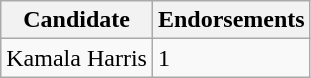<table class="wikitable sortable">
<tr>
<th>Candidate</th>
<th>Endorsements</th>
</tr>
<tr>
<td data-sort-value="Harris" >Kamala Harris</td>
<td>1</td>
</tr>
</table>
